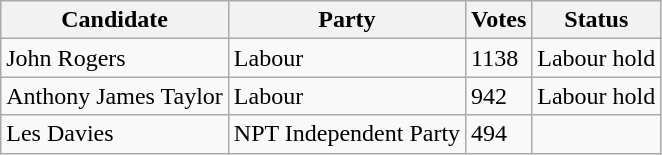<table class="wikitable sortable">
<tr>
<th>Candidate</th>
<th>Party</th>
<th>Votes</th>
<th>Status</th>
</tr>
<tr>
<td>John Rogers</td>
<td>Labour</td>
<td>1138</td>
<td>Labour hold</td>
</tr>
<tr>
<td>Anthony James Taylor</td>
<td>Labour</td>
<td>942</td>
<td>Labour hold</td>
</tr>
<tr>
<td>Les Davies</td>
<td>NPT Independent Party</td>
<td>494</td>
<td></td>
</tr>
</table>
